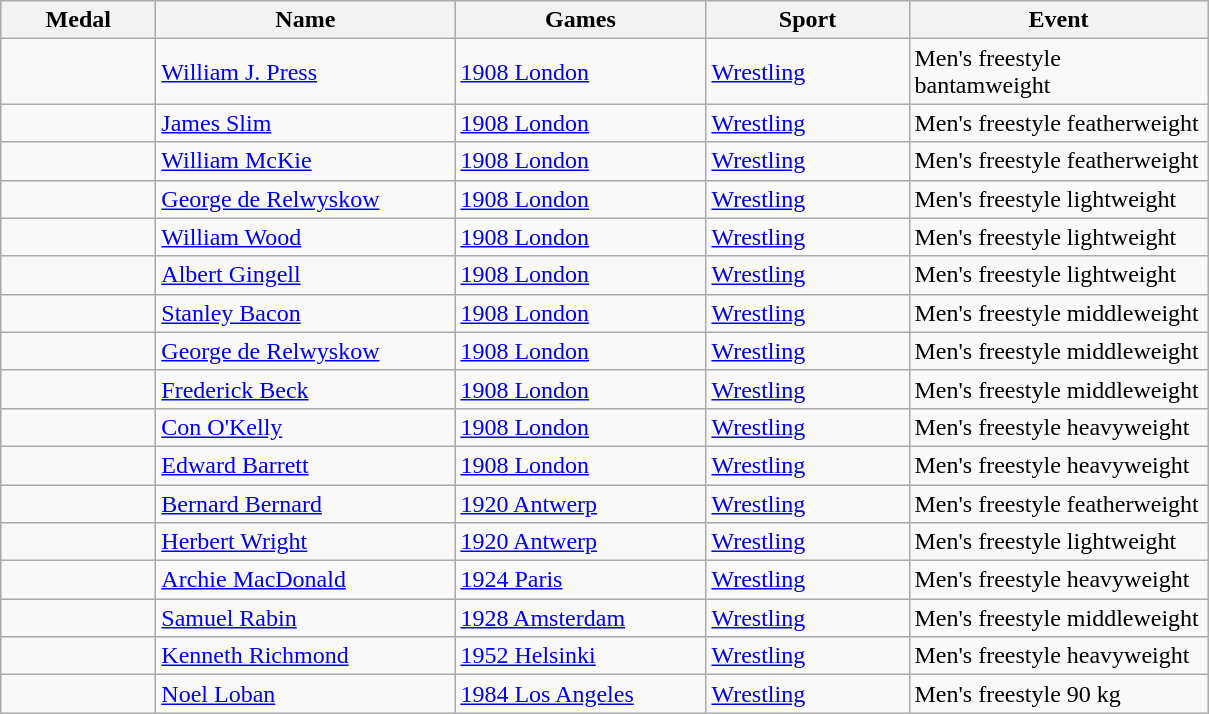<table class="wikitable sortable collapsible collapsed">
<tr>
<th style="width:6em">Medal</th>
<th style="width:12em">Name</th>
<th style="width:10em">Games</th>
<th style="width:8em">Sport</th>
<th style="width:12em">Event</th>
</tr>
<tr>
<td></td>
<td><a href='#'>William J. Press</a></td>
<td> <a href='#'>1908 London</a></td>
<td> <a href='#'>Wrestling</a></td>
<td>Men's freestyle bantamweight</td>
</tr>
<tr>
<td></td>
<td><a href='#'>James Slim</a></td>
<td> <a href='#'>1908 London</a></td>
<td> <a href='#'>Wrestling</a></td>
<td>Men's freestyle featherweight</td>
</tr>
<tr>
<td></td>
<td><a href='#'>William McKie</a></td>
<td> <a href='#'>1908 London</a></td>
<td> <a href='#'>Wrestling</a></td>
<td>Men's freestyle featherweight</td>
</tr>
<tr>
<td></td>
<td><a href='#'>George de Relwyskow</a></td>
<td> <a href='#'>1908 London</a></td>
<td> <a href='#'>Wrestling</a></td>
<td>Men's freestyle lightweight</td>
</tr>
<tr>
<td></td>
<td><a href='#'>William Wood</a></td>
<td> <a href='#'>1908 London</a></td>
<td> <a href='#'>Wrestling</a></td>
<td>Men's freestyle lightweight</td>
</tr>
<tr>
<td></td>
<td><a href='#'>Albert Gingell</a></td>
<td> <a href='#'>1908 London</a></td>
<td> <a href='#'>Wrestling</a></td>
<td>Men's freestyle lightweight</td>
</tr>
<tr>
<td></td>
<td><a href='#'>Stanley Bacon</a></td>
<td> <a href='#'>1908 London</a></td>
<td> <a href='#'>Wrestling</a></td>
<td>Men's freestyle middleweight</td>
</tr>
<tr>
<td></td>
<td><a href='#'>George de Relwyskow</a></td>
<td> <a href='#'>1908 London</a></td>
<td> <a href='#'>Wrestling</a></td>
<td>Men's freestyle middleweight</td>
</tr>
<tr>
<td></td>
<td><a href='#'>Frederick Beck</a></td>
<td> <a href='#'>1908 London</a></td>
<td> <a href='#'>Wrestling</a></td>
<td>Men's freestyle middleweight</td>
</tr>
<tr>
<td></td>
<td><a href='#'>Con O'Kelly</a></td>
<td> <a href='#'>1908 London</a></td>
<td> <a href='#'>Wrestling</a></td>
<td>Men's freestyle heavyweight</td>
</tr>
<tr>
<td></td>
<td><a href='#'>Edward Barrett</a></td>
<td> <a href='#'>1908 London</a></td>
<td> <a href='#'>Wrestling</a></td>
<td>Men's freestyle heavyweight</td>
</tr>
<tr>
<td></td>
<td><a href='#'>Bernard Bernard</a></td>
<td> <a href='#'>1920 Antwerp</a></td>
<td> <a href='#'>Wrestling</a></td>
<td>Men's freestyle featherweight</td>
</tr>
<tr>
<td></td>
<td><a href='#'>Herbert Wright</a></td>
<td> <a href='#'>1920 Antwerp</a></td>
<td> <a href='#'>Wrestling</a></td>
<td>Men's freestyle lightweight</td>
</tr>
<tr>
<td></td>
<td><a href='#'>Archie MacDonald</a></td>
<td> <a href='#'>1924 Paris</a></td>
<td> <a href='#'>Wrestling</a></td>
<td>Men's freestyle heavyweight</td>
</tr>
<tr>
<td></td>
<td><a href='#'>Samuel Rabin</a></td>
<td> <a href='#'>1928 Amsterdam</a></td>
<td> <a href='#'>Wrestling</a></td>
<td>Men's freestyle middleweight</td>
</tr>
<tr>
<td></td>
<td><a href='#'>Kenneth Richmond</a></td>
<td> <a href='#'>1952 Helsinki</a></td>
<td> <a href='#'>Wrestling</a></td>
<td>Men's freestyle heavyweight</td>
</tr>
<tr>
<td></td>
<td><a href='#'>Noel Loban</a></td>
<td> <a href='#'>1984 Los Angeles</a></td>
<td> <a href='#'>Wrestling</a></td>
<td>Men's freestyle 90 kg</td>
</tr>
</table>
